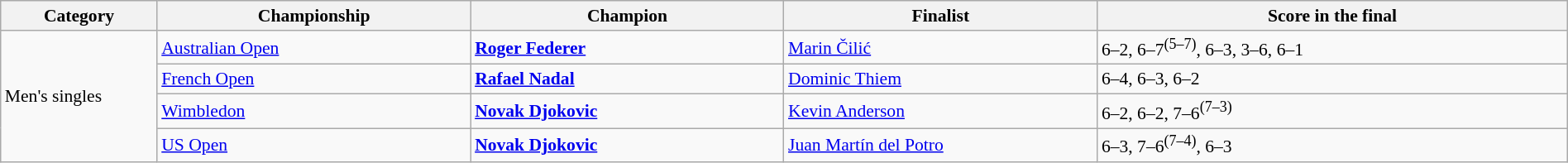<table class="wikitable" style="font-size:90%;" width=100%>
<tr>
<th style="width: 10%;">Category</th>
<th style="width: 20%;">Championship</th>
<th style="width: 20%;">Champion</th>
<th style="width: 20%;">Finalist</th>
<th style="width: 30%;">Score in the final</th>
</tr>
<tr>
<td rowspan="4">Men's singles</td>
<td><a href='#'>Australian Open</a></td>
<td> <strong><a href='#'>Roger Federer</a></strong></td>
<td> <a href='#'>Marin Čilić</a></td>
<td>6–2, 6–7<sup>(5–7)</sup>, 6–3, 3–6, 6–1</td>
</tr>
<tr>
<td><a href='#'>French Open</a></td>
<td> <strong><a href='#'>Rafael Nadal</a></strong></td>
<td> <a href='#'>Dominic Thiem</a></td>
<td>6–4, 6–3, 6–2</td>
</tr>
<tr>
<td><a href='#'>Wimbledon</a></td>
<td> <strong><a href='#'>Novak Djokovic</a></strong></td>
<td> <a href='#'>Kevin Anderson</a></td>
<td>6–2, 6–2, 7–6<sup>(7–3)</sup></td>
</tr>
<tr>
<td><a href='#'>US Open</a></td>
<td> <strong><a href='#'>Novak Djokovic</a></strong></td>
<td> <a href='#'>Juan Martín del Potro</a></td>
<td>6–3, 7–6<sup>(7–4)</sup>, 6–3</td>
</tr>
</table>
